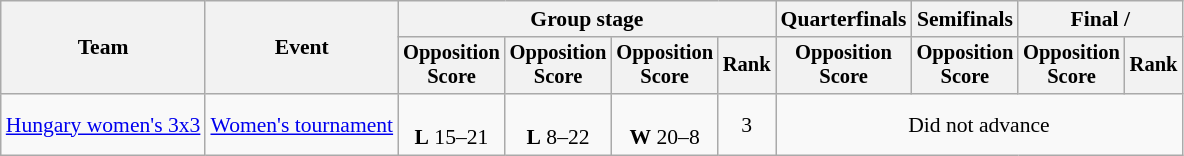<table class="wikitable" style="text-align:center; font-size:90%">
<tr>
<th rowspan=2>Team</th>
<th rowspan=2>Event</th>
<th colspan=4>Group stage</th>
<th>Quarterfinals</th>
<th>Semifinals</th>
<th colspan=2>Final / </th>
</tr>
<tr style="font-size:95%">
<th>Opposition<br>Score</th>
<th>Opposition<br>Score</th>
<th>Opposition<br>Score</th>
<th>Rank</th>
<th>Opposition<br>Score</th>
<th>Opposition<br>Score</th>
<th>Opposition<br>Score</th>
<th>Rank</th>
</tr>
<tr>
<td align=left><a href='#'>Hungary women's 3x3</a></td>
<td align=left><a href='#'>Women's tournament</a></td>
<td><br><strong>L</strong> 15–21</td>
<td><br><strong>L</strong> 8–22</td>
<td><br><strong>W</strong> 20–8</td>
<td>3</td>
<td colspan=4>Did not advance</td>
</tr>
</table>
